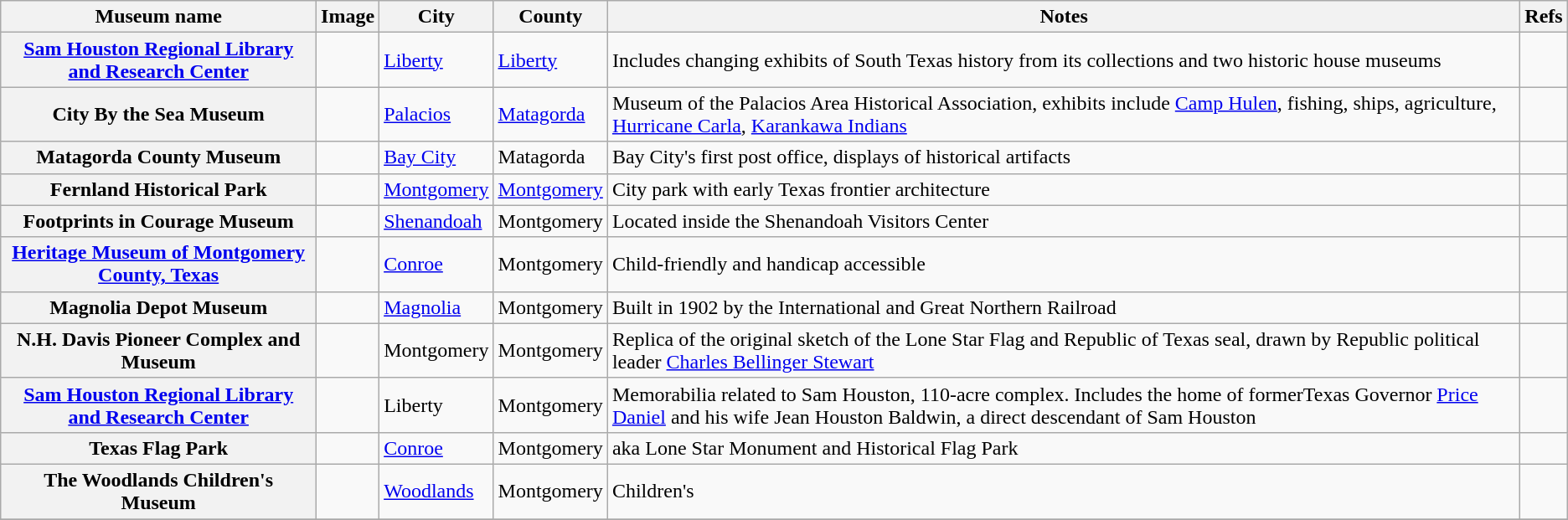<table class="wikitable sortable plainrowheaders">
<tr>
<th scope="col">Museum name</th>
<th scope="col"  class="unsortable">Image</th>
<th scope="col">City</th>
<th scope="col">County</th>
<th scope="col">Notes</th>
<th scope="col" class="unsortable">Refs</th>
</tr>
<tr>
<th scope="row"><a href='#'>Sam Houston Regional Library and Research Center</a></th>
<td></td>
<td><a href='#'>Liberty</a></td>
<td><a href='#'>Liberty</a></td>
<td>Includes changing exhibits of South Texas history from its collections and two historic house museums</td>
<td align="center"></td>
</tr>
<tr>
<th scope="row">City By the Sea Museum</th>
<td></td>
<td><a href='#'>Palacios</a></td>
<td><a href='#'>Matagorda</a></td>
<td>Museum of the Palacios Area Historical Association, exhibits include <a href='#'>Camp Hulen</a>, fishing, ships, agriculture, <a href='#'>Hurricane Carla</a>, <a href='#'>Karankawa Indians</a></td>
<td align="center"></td>
</tr>
<tr>
<th scope="row">Matagorda County Museum</th>
<td></td>
<td><a href='#'>Bay City</a></td>
<td>Matagorda</td>
<td>Bay City's first post office, displays of historical artifacts</td>
<td align="center"></td>
</tr>
<tr>
<th scope="row">Fernland Historical Park</th>
<td></td>
<td><a href='#'>Montgomery</a></td>
<td><a href='#'>Montgomery</a></td>
<td>City park with early Texas frontier architecture</td>
<td align="center"></td>
</tr>
<tr>
<th scope="row">Footprints in Courage Museum</th>
<td></td>
<td><a href='#'>Shenandoah</a></td>
<td>Montgomery</td>
<td>Located inside the Shenandoah Visitors Center</td>
<td align="center"></td>
</tr>
<tr>
<th scope="row"><a href='#'>Heritage Museum of Montgomery County, Texas</a></th>
<td></td>
<td><a href='#'>Conroe</a></td>
<td>Montgomery</td>
<td>Child-friendly and handicap accessible</td>
<td align="center"></td>
</tr>
<tr>
<th scope="row">Magnolia Depot Museum</th>
<td></td>
<td><a href='#'>Magnolia</a></td>
<td>Montgomery</td>
<td>Built in 1902 by the International and Great Northern Railroad</td>
<td align="center"></td>
</tr>
<tr>
<th scope="row">N.H. Davis Pioneer Complex and Museum</th>
<td></td>
<td>Montgomery</td>
<td>Montgomery</td>
<td>Replica of the original sketch of the Lone Star Flag and Republic of Texas seal, drawn by Republic political leader <a href='#'>Charles Bellinger Stewart</a></td>
<td align="center"></td>
</tr>
<tr>
<th scope="row"><a href='#'>Sam Houston Regional Library and Research Center</a></th>
<td></td>
<td>Liberty</td>
<td>Montgomery</td>
<td>Memorabilia related to Sam Houston, 110-acre complex. Includes the home of  formerTexas Governor <a href='#'>Price Daniel</a>  and his wife Jean Houston Baldwin, a direct descendant of Sam Houston</td>
<td align="center"></td>
</tr>
<tr>
<th scope="row">Texas Flag Park</th>
<td></td>
<td><a href='#'>Conroe</a></td>
<td>Montgomery</td>
<td>aka Lone Star Monument and Historical Flag Park</td>
<td align="center"></td>
</tr>
<tr>
<th scope="row">The Woodlands Children's Museum</th>
<td></td>
<td><a href='#'>Woodlands</a></td>
<td>Montgomery</td>
<td>Children's</td>
<td align="center"></td>
</tr>
<tr>
</tr>
</table>
